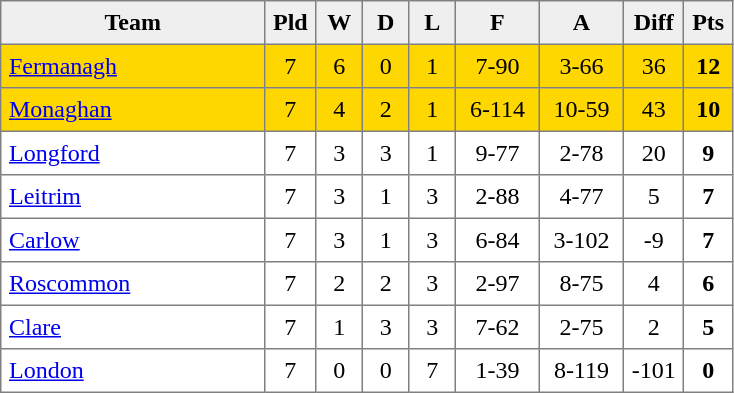<table style=border-collapse:collapse border=1 cellspacing=0 cellpadding=5>
<tr align=center bgcolor=#efefef>
<th width=165>Team</th>
<th width=20>Pld</th>
<th width=20>W</th>
<th width=20>D</th>
<th width=20>L</th>
<th width=45>F</th>
<th width=45>A</th>
<th width=20>Diff</th>
<th width=20>Pts</th>
</tr>
<tr align=center style= "background:gold;">
<td style="text-align:left"><a href='#'>Fermanagh</a></td>
<td>7</td>
<td>6</td>
<td>0</td>
<td>1</td>
<td>7-90</td>
<td>3-66</td>
<td>36</td>
<td><strong>12</strong></td>
</tr>
<tr align=center style= "background:gold;">
<td style="text-align:left"><a href='#'>Monaghan</a></td>
<td>7</td>
<td>4</td>
<td>2</td>
<td>1</td>
<td>6-114</td>
<td>10-59</td>
<td>43</td>
<td><strong>10</strong></td>
</tr>
<tr align=center style= "">
<td style="text-align:left"><a href='#'>Longford</a></td>
<td>7</td>
<td>3</td>
<td>3</td>
<td>1</td>
<td>9-77</td>
<td>2-78</td>
<td>20</td>
<td><strong>9</strong></td>
</tr>
<tr align=center style= "">
<td style="text-align:left"><a href='#'>Leitrim</a></td>
<td>7</td>
<td>3</td>
<td>1</td>
<td>3</td>
<td>2-88</td>
<td>4-77</td>
<td>5</td>
<td><strong>7</strong></td>
</tr>
<tr align=center style= "">
<td style="text-align:left"><a href='#'>Carlow</a></td>
<td>7</td>
<td>3</td>
<td>1</td>
<td>3</td>
<td>6-84</td>
<td>3-102</td>
<td>-9</td>
<td><strong>7</strong></td>
</tr>
<tr align=center style= "">
<td style="text-align:left"><a href='#'>Roscommon</a></td>
<td>7</td>
<td>2</td>
<td>2</td>
<td>3</td>
<td>2-97</td>
<td>8-75</td>
<td>4</td>
<td><strong>6</strong></td>
</tr>
<tr align=center style= "">
<td style="text-align:left"><a href='#'>Clare</a></td>
<td>7</td>
<td>1</td>
<td>3</td>
<td>3</td>
<td>7-62</td>
<td>2-75</td>
<td>2</td>
<td><strong>5</strong></td>
</tr>
<tr align=center style= "">
<td style="text-align:left"><a href='#'>London</a></td>
<td>7</td>
<td>0</td>
<td>0</td>
<td>7</td>
<td>1-39</td>
<td>8-119</td>
<td>-101</td>
<td><strong>0</strong></td>
</tr>
</table>
